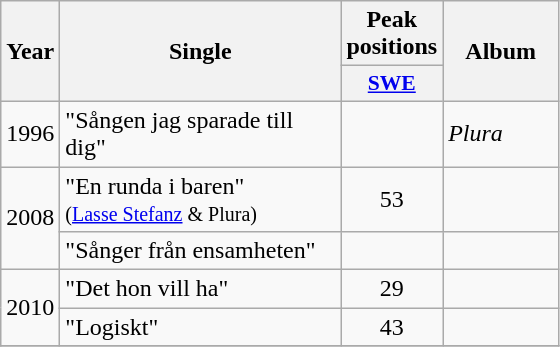<table class="wikitable">
<tr>
<th align="center" rowspan="2" width="10">Year</th>
<th align="center" rowspan="2" width="180">Single</th>
<th align="center" colspan="1" width="20">Peak positions</th>
<th align="center" rowspan="2" width="70">Album</th>
</tr>
<tr>
<th scope="col" style="width:3em;font-size:90%;"><a href='#'>SWE</a><br></th>
</tr>
<tr>
<td style="text-align:center;">1996</td>
<td>"Sången jag sparade till dig"</td>
<td style="text-align:center;"></td>
<td><em>Plura</em></td>
</tr>
<tr>
<td style="text-align:center;" rowspan=2>2008</td>
<td>"En runda i baren"<br><small>(<a href='#'>Lasse Stefanz</a> & Plura)</small></td>
<td style="text-align:center;">53</td>
<td></td>
</tr>
<tr>
<td>"Sånger från ensamheten"</td>
<td style="text-align:center;"></td>
<td></td>
</tr>
<tr>
<td style="text-align:center;" rowspan=2>2010</td>
<td>"Det hon vill ha"</td>
<td style="text-align:center;">29</td>
<td></td>
</tr>
<tr>
<td>"Logiskt"</td>
<td style="text-align:center;">43</td>
<td></td>
</tr>
<tr>
</tr>
</table>
